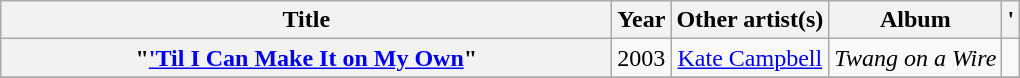<table class="wikitable plainrowheaders" style="text-align:center;" border="1">
<tr>
<th scope="col" style="width:25em;">Title</th>
<th scope="col">Year</th>
<th scope="col">Other artist(s)</th>
<th scope="col">Album</th>
<th scope="col">'</th>
</tr>
<tr>
<th scope="row">"<a href='#'>'Til I Can Make It on My Own</a>"</th>
<td>2003</td>
<td><a href='#'>Kate Campbell</a></td>
<td><em>Twang on a Wire</em></td>
<td></td>
</tr>
<tr>
</tr>
</table>
